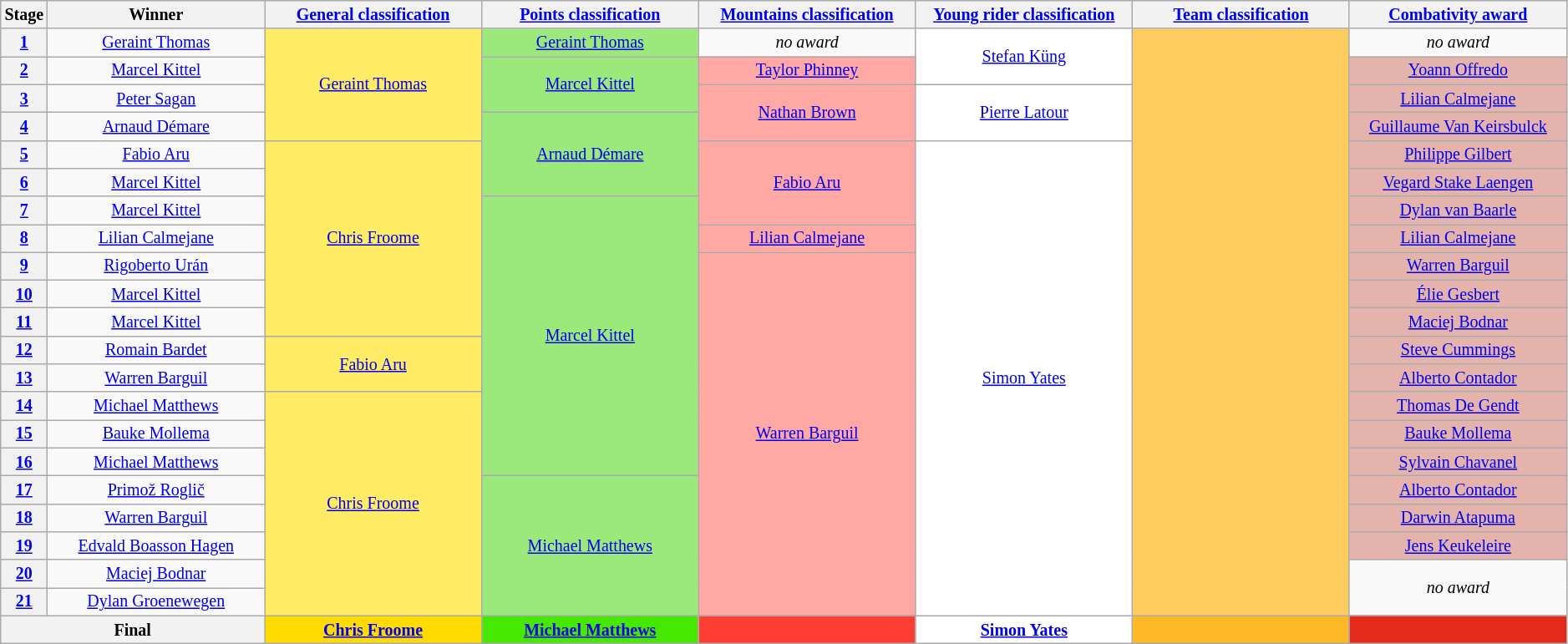<table class="wikitable" style="text-align: center; font-size:smaller;">
<tr>
<th scope="col" style="width:1%;">Stage</th>
<th scope="col" style="width:14%;">Winner</th>
<th scope="col" style="width:14%;"><a href='#'>General classification</a><br></th>
<th scope="col" style="width:14%;"><a href='#'>Points classification</a><br></th>
<th scope="col" style="width:14%;"><a href='#'>Mountains classification</a><br></th>
<th scope="col" style="width:14%;"><a href='#'>Young rider classification</a><br></th>
<th scope="col" style="width:14%;"><a href='#'>Team classification</a><br></th>
<th scope="col" style="width:14%;"><a href='#'>Combativity award</a><br></th>
</tr>
<tr>
<th scope="row"><a href='#'>1</a></th>
<td><a href='#'>Geraint Thomas</a></td>
<td style="background:#FFEB64;" rowspan="4"><a href='#'>Geraint Thomas</a></td>
<td style="background:#9CE97B;"><a href='#'>Geraint Thomas</a></td>
<td><em>no award</em></td>
<td style="background:white;" rowspan="2"><a href='#'>Stefan Küng</a></td>
<td style="background:#FFCD5F;" rowspan="21"></td>
<td><em>no award</em></td>
</tr>
<tr>
<th scope="row"><a href='#'>2</a></th>
<td><a href='#'>Marcel Kittel</a></td>
<td style="background:#9CE97B;" rowspan="2"><a href='#'>Marcel Kittel</a></td>
<td style="background:#FFA8A4;"><a href='#'>Taylor Phinney</a></td>
<td style="background:#E4B3AB;"><a href='#'>Yoann Offredo</a></td>
</tr>
<tr>
<th scope="row"><a href='#'>3</a></th>
<td><a href='#'>Peter Sagan</a></td>
<td style="background:#FFA8A4;" rowspan="2"><a href='#'>Nathan Brown</a></td>
<td style="background:white;" rowspan="2"><a href='#'>Pierre Latour</a></td>
<td style="background:#E4B3AB;"><a href='#'>Lilian Calmejane</a></td>
</tr>
<tr>
<th scope="row"><a href='#'>4</a></th>
<td><a href='#'>Arnaud Démare</a></td>
<td style="background:#9CE97B;" rowspan="3"><a href='#'>Arnaud Démare</a></td>
<td style="background:#E4B3AB;"><a href='#'>Guillaume Van Keirsbulck</a></td>
</tr>
<tr>
<th scope="row"><a href='#'>5</a></th>
<td><a href='#'>Fabio Aru</a></td>
<td style="background:#FFEB64;" rowspan="7"><a href='#'>Chris Froome</a></td>
<td style="background:#FFA8A4;" rowspan="3"><a href='#'>Fabio Aru</a></td>
<td style="background:white;" rowspan="17"><a href='#'>Simon Yates</a></td>
<td style="background:#E4B3AB;"><a href='#'>Philippe Gilbert</a></td>
</tr>
<tr>
<th scope="row"><a href='#'>6</a></th>
<td><a href='#'>Marcel Kittel</a></td>
<td style="background:#E4B3AB;"><a href='#'>Vegard Stake Laengen</a></td>
</tr>
<tr>
<th scope="row"><a href='#'>7</a></th>
<td><a href='#'>Marcel Kittel</a></td>
<td style="background:#9CE97B;" rowspan="10"><a href='#'>Marcel Kittel</a></td>
<td style="background:#E4B3AB;"><a href='#'>Dylan van Baarle</a></td>
</tr>
<tr>
<th scope="row"><a href='#'>8</a></th>
<td><a href='#'>Lilian Calmejane</a></td>
<td style="background:#FFA8A4;"><a href='#'>Lilian Calmejane</a></td>
<td style="background:#E4B3AB;"><a href='#'>Lilian Calmejane</a></td>
</tr>
<tr>
<th scope="row"><a href='#'>9</a></th>
<td><a href='#'>Rigoberto Urán</a></td>
<td style="background:#FFA8A4;" rowspan="13"><a href='#'>Warren Barguil</a></td>
<td style="background:#E4B3AB;"><a href='#'>Warren Barguil</a></td>
</tr>
<tr>
<th scope="row"><a href='#'>10</a></th>
<td><a href='#'>Marcel Kittel</a></td>
<td style="background:#E4B3AB;"><a href='#'>Élie Gesbert</a></td>
</tr>
<tr>
<th scope="row"><a href='#'>11</a></th>
<td><a href='#'>Marcel Kittel</a></td>
<td style="background:#E4B3AB;"><a href='#'>Maciej Bodnar</a></td>
</tr>
<tr>
<th scope="row"><a href='#'>12</a></th>
<td><a href='#'>Romain Bardet</a></td>
<td style="background:#FFEB64;" rowspan="2"><a href='#'>Fabio Aru</a></td>
<td style="background:#E4B3AB;"><a href='#'>Steve Cummings</a></td>
</tr>
<tr>
<th scope="row"><a href='#'>13</a></th>
<td><a href='#'>Warren Barguil</a></td>
<td style="background:#E4B3AB;"><a href='#'>Alberto Contador</a></td>
</tr>
<tr>
<th scope="row"><a href='#'>14</a></th>
<td><a href='#'>Michael Matthews</a></td>
<td style="background:#FFEB64;" rowspan="8"><a href='#'>Chris Froome</a></td>
<td style="background:#E4B3AB;"><a href='#'>Thomas De Gendt</a></td>
</tr>
<tr>
<th scope="row"><a href='#'>15</a></th>
<td><a href='#'>Bauke Mollema</a></td>
<td style="background:#E4B3AB;"><a href='#'>Bauke Mollema</a></td>
</tr>
<tr>
<th scope="row"><a href='#'>16</a></th>
<td><a href='#'>Michael Matthews</a></td>
<td style="background:#E4B3AB;"><a href='#'>Sylvain Chavanel</a></td>
</tr>
<tr>
<th scope="row"><a href='#'>17</a></th>
<td><a href='#'>Primož Roglič</a></td>
<td style="background:#9CE97B;" rowspan="5"><a href='#'>Michael Matthews</a></td>
<td style="background:#E4B3AB;"><a href='#'>Alberto Contador</a></td>
</tr>
<tr>
<th scope="row"><a href='#'>18</a></th>
<td><a href='#'>Warren Barguil</a></td>
<td style="background:#E4B3AB;"><a href='#'>Darwin Atapuma</a></td>
</tr>
<tr>
<th scope="row"><a href='#'>19</a></th>
<td><a href='#'>Edvald Boasson Hagen</a></td>
<td style="background:#E4B3AB;"><a href='#'>Jens Keukeleire</a></td>
</tr>
<tr>
<th scope="row"><a href='#'>20</a></th>
<td><a href='#'>Maciej Bodnar</a></td>
<td rowspan ="2"><em>no award</em></td>
</tr>
<tr>
<th scope="row"><a href='#'>21</a></th>
<td><a href='#'>Dylan Groenewegen</a></td>
</tr>
<tr>
<th colspan="2">Final</th>
<th style="background:#FFDB00;"><a href='#'>Chris Froome</a></th>
<th style="background:#46E800;"><a href='#'>Michael Matthews</a></th>
<th style="background:#FF3E33;"></th>
<th style="background:white;"><a href='#'>Simon Yates</a></th>
<th style="background:#FFB927;"></th>
<th style="background:#E42A19;"></th>
</tr>
</table>
